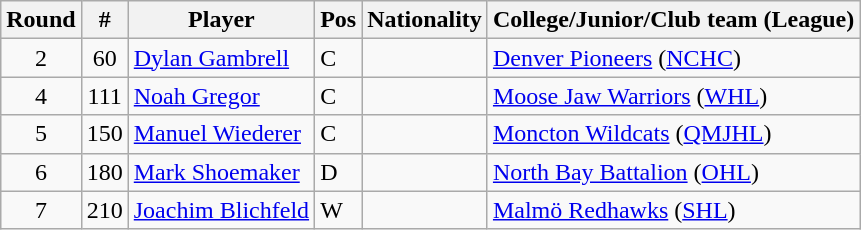<table class="wikitable">
<tr>
<th>Round</th>
<th>#</th>
<th>Player</th>
<th>Pos</th>
<th>Nationality</th>
<th>College/Junior/Club team (League)</th>
</tr>
<tr>
<td style="text-align:center">2</td>
<td style="text-align:center">60</td>
<td><a href='#'>Dylan Gambrell</a></td>
<td>C</td>
<td></td>
<td><a href='#'>Denver Pioneers</a> (<a href='#'>NCHC</a>)</td>
</tr>
<tr>
<td style="text-align:center">4</td>
<td style="text-align:center">111</td>
<td><a href='#'>Noah Gregor</a></td>
<td>C</td>
<td></td>
<td><a href='#'>Moose Jaw Warriors</a> (<a href='#'>WHL</a>)</td>
</tr>
<tr>
<td style="text-align:center">5</td>
<td style="text-align:center">150</td>
<td><a href='#'>Manuel Wiederer</a></td>
<td>C</td>
<td></td>
<td><a href='#'>Moncton Wildcats</a> (<a href='#'>QMJHL</a>)</td>
</tr>
<tr>
<td style="text-align:center">6</td>
<td style="text-align:center">180</td>
<td><a href='#'>Mark Shoemaker</a></td>
<td>D</td>
<td></td>
<td><a href='#'>North Bay Battalion</a> (<a href='#'>OHL</a>)</td>
</tr>
<tr>
<td style="text-align:center">7</td>
<td style="text-align:center">210</td>
<td><a href='#'>Joachim Blichfeld</a></td>
<td>W</td>
<td></td>
<td><a href='#'>Malmö Redhawks</a> (<a href='#'>SHL</a>)</td>
</tr>
</table>
